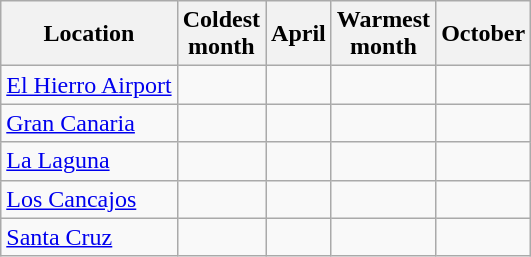<table class="wikitable sortable nowrap" style="text-align: center;">
<tr>
<th>Location</th>
<th>Coldest<br>month</th>
<th>April</th>
<th>Warmest<br>month</th>
<th>October</th>
</tr>
<tr>
<td style="text-align: left;"><a href='#'>El Hierro Airport</a></td>
<td></td>
<td></td>
<td></td>
<td></td>
</tr>
<tr>
<td style="text-align: left;"><a href='#'>Gran Canaria</a></td>
<td></td>
<td></td>
<td></td>
<td></td>
</tr>
<tr>
<td style="text-align: left;"><a href='#'>La Laguna</a></td>
<td></td>
<td></td>
<td></td>
<td></td>
</tr>
<tr>
<td style="text-align: left;"><a href='#'>Los Cancajos</a></td>
<td></td>
<td></td>
<td></td>
<td></td>
</tr>
<tr>
<td style="text-align: left;"><a href='#'>Santa Cruz</a></td>
<td></td>
<td></td>
<td></td>
<td></td>
</tr>
</table>
